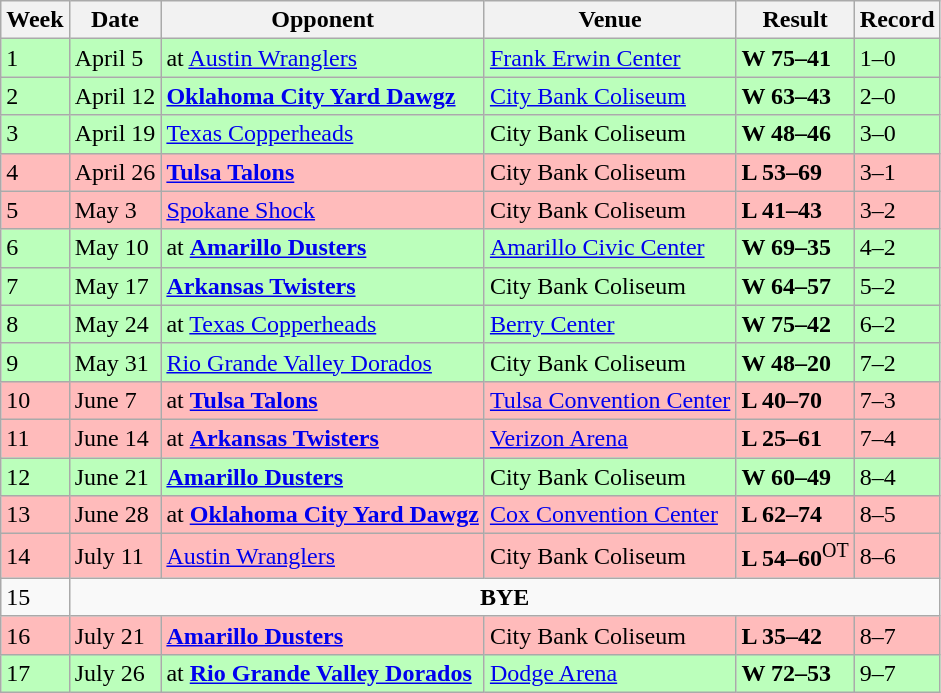<table class="wikitable">
<tr>
<th>Week</th>
<th>Date</th>
<th>Opponent</th>
<th>Venue</th>
<th>Result</th>
<th>Record</th>
</tr>
<tr bgcolor="#bbffbb">
<td>1</td>
<td>April 5</td>
<td>at <a href='#'>Austin Wranglers</a></td>
<td><a href='#'>Frank Erwin Center</a></td>
<td><strong>W 75–41</strong></td>
<td>1–0</td>
</tr>
<tr bgcolor="#bbffbb">
<td>2</td>
<td>April 12</td>
<td><strong><a href='#'>Oklahoma City Yard Dawgz</a></strong></td>
<td><a href='#'>City Bank Coliseum</a></td>
<td><strong>W 63–43</strong></td>
<td>2–0</td>
</tr>
<tr bgcolor="#bbffbb">
<td>3</td>
<td>April 19</td>
<td><a href='#'>Texas Copperheads</a></td>
<td>City Bank Coliseum</td>
<td><strong>W 48–46</strong></td>
<td>3–0</td>
</tr>
<tr bgcolor="#ffbbbb">
<td>4</td>
<td>April 26</td>
<td><strong><a href='#'>Tulsa Talons</a></strong></td>
<td>City Bank Coliseum</td>
<td><strong>L 53–69</strong></td>
<td>3–1</td>
</tr>
<tr bgcolor="#ffbbbb">
<td>5</td>
<td>May 3</td>
<td><a href='#'>Spokane Shock</a></td>
<td>City Bank Coliseum</td>
<td><strong>L 41–43</strong></td>
<td>3–2</td>
</tr>
<tr bgcolor="#bbffbb">
<td>6</td>
<td>May 10</td>
<td>at <strong><a href='#'>Amarillo Dusters</a></strong></td>
<td><a href='#'>Amarillo Civic Center</a></td>
<td><strong>W 69–35</strong></td>
<td>4–2</td>
</tr>
<tr bgcolor="bbffbb">
<td>7</td>
<td>May 17</td>
<td><strong><a href='#'>Arkansas Twisters</a></strong></td>
<td>City Bank Coliseum</td>
<td><strong>W 64–57</strong></td>
<td>5–2</td>
</tr>
<tr bgcolor="#bbffbb">
<td>8</td>
<td>May 24</td>
<td>at <a href='#'>Texas Copperheads</a></td>
<td><a href='#'>Berry Center</a></td>
<td><strong>W 75–42</strong></td>
<td>6–2</td>
</tr>
<tr bgcolor="#bbffbb">
<td>9</td>
<td>May 31</td>
<td><a href='#'>Rio Grande Valley Dorados</a></td>
<td>City Bank Coliseum</td>
<td><strong>W 48–20</strong></td>
<td>7–2</td>
</tr>
<tr bgcolor="#ffbbbb">
<td>10</td>
<td>June 7</td>
<td>at <strong><a href='#'>Tulsa Talons</a></strong></td>
<td><a href='#'>Tulsa Convention Center</a></td>
<td><strong>L 40–70</strong></td>
<td>7–3</td>
</tr>
<tr bgcolor="#ffbbbb">
<td>11</td>
<td>June 14</td>
<td>at <strong><a href='#'>Arkansas Twisters</a></strong></td>
<td><a href='#'>Verizon Arena</a></td>
<td><strong>L 25–61</strong></td>
<td>7–4</td>
</tr>
<tr bgcolor="bbffbb">
<td>12</td>
<td>June 21</td>
<td><strong><a href='#'>Amarillo Dusters</a></strong></td>
<td>City Bank Coliseum</td>
<td><strong>W 60–49</strong></td>
<td>8–4</td>
</tr>
<tr bgcolor="#ffbbbb">
<td>13</td>
<td>June 28</td>
<td>at <strong><a href='#'>Oklahoma City Yard Dawgz</a></strong></td>
<td><a href='#'>Cox Convention Center</a></td>
<td><strong>L 62–74</strong></td>
<td>8–5</td>
</tr>
<tr bgcolor="#ffbbbb">
<td>14</td>
<td>July 11</td>
<td><a href='#'>Austin Wranglers</a></td>
<td>City Bank Coliseum</td>
<td><strong>L 54–60</strong><sup>OT</sup></td>
<td>8–6</td>
</tr>
<tr bgcolor="">
<td>15</td>
<td colspan="6" align="center"><strong>BYE</strong></td>
</tr>
<tr bgcolor="#ffbbbb">
<td>16</td>
<td>July 21</td>
<td><strong><a href='#'>Amarillo Dusters</a></strong></td>
<td>City Bank Coliseum</td>
<td><strong>L 35–42</strong></td>
<td>8–7</td>
</tr>
<tr bgcolor="bbffbb">
<td>17</td>
<td>July 26</td>
<td>at <strong><a href='#'>Rio Grande Valley Dorados</a></strong></td>
<td><a href='#'>Dodge Arena</a></td>
<td><strong>W 72–53</strong></td>
<td>9–7</td>
</tr>
</table>
